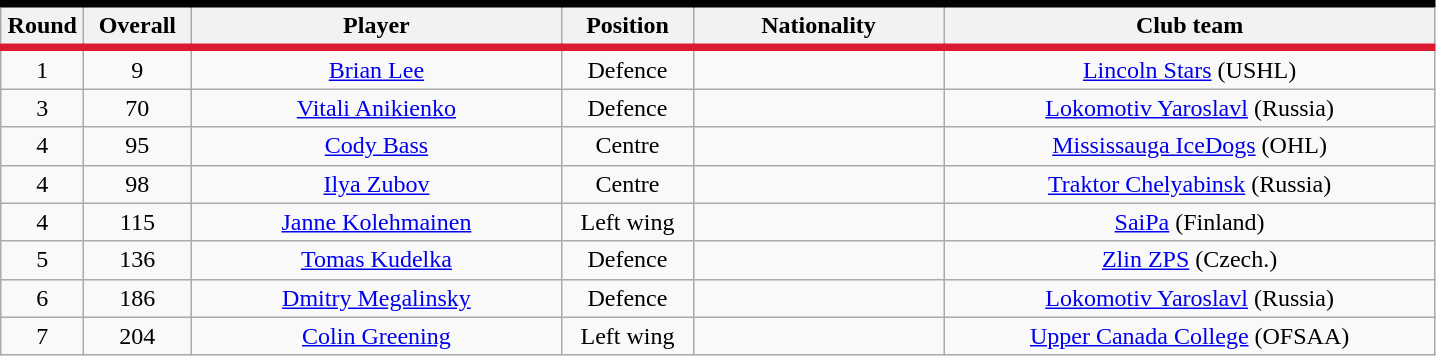<table class="wikitable sortable" style="text-align:center">
<tr style= "background:#FFFFFF; border-top:#010101 5px solid; border-bottom:#DA1A32 5px solid;">
<th style="width:3em">Round</th>
<th style="width:4em">Overall</th>
<th style="width:15em">Player</th>
<th style="width:5em">Position</th>
<th style="width:10em">Nationality</th>
<th style="width:20em">Club team</th>
</tr>
<tr>
<td>1</td>
<td>9</td>
<td><a href='#'>Brian Lee</a></td>
<td>Defence</td>
<td></td>
<td><a href='#'>Lincoln Stars</a> (USHL)</td>
</tr>
<tr>
<td>3</td>
<td>70</td>
<td><a href='#'>Vitali Anikienko</a></td>
<td>Defence</td>
<td></td>
<td><a href='#'>Lokomotiv Yaroslavl</a> (Russia)</td>
</tr>
<tr>
<td>4</td>
<td>95</td>
<td><a href='#'>Cody Bass</a></td>
<td>Centre</td>
<td></td>
<td><a href='#'>Mississauga IceDogs</a> (OHL)</td>
</tr>
<tr>
<td>4</td>
<td>98</td>
<td><a href='#'>Ilya Zubov</a></td>
<td>Centre</td>
<td></td>
<td><a href='#'>Traktor Chelyabinsk</a> (Russia)</td>
</tr>
<tr>
<td>4</td>
<td>115</td>
<td><a href='#'>Janne Kolehmainen</a></td>
<td>Left wing</td>
<td></td>
<td><a href='#'>SaiPa</a> (Finland)</td>
</tr>
<tr>
<td>5</td>
<td>136</td>
<td><a href='#'>Tomas Kudelka</a></td>
<td>Defence</td>
<td></td>
<td><a href='#'>Zlin ZPS</a> (Czech.)</td>
</tr>
<tr>
<td>6</td>
<td>186</td>
<td><a href='#'>Dmitry Megalinsky</a></td>
<td>Defence</td>
<td></td>
<td><a href='#'>Lokomotiv Yaroslavl</a> (Russia)</td>
</tr>
<tr>
<td>7</td>
<td>204</td>
<td><a href='#'>Colin Greening</a></td>
<td>Left wing</td>
<td></td>
<td><a href='#'>Upper Canada College</a> (OFSAA)</td>
</tr>
</table>
